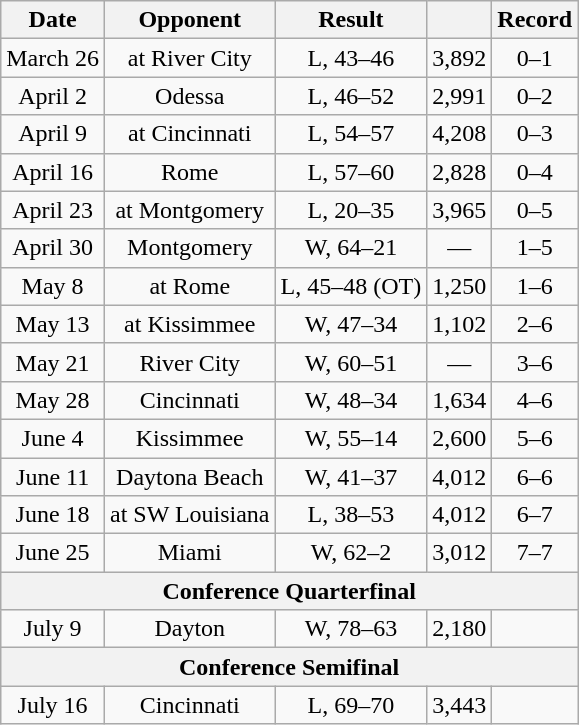<table class="wikitable" style="text-align:center">
<tr>
<th>Date</th>
<th>Opponent</th>
<th>Result</th>
<th></th>
<th>Record</th>
</tr>
<tr>
<td>March 26</td>
<td>at River City</td>
<td>L, 43–46</td>
<td>3,892</td>
<td>0–1</td>
</tr>
<tr>
<td>April 2</td>
<td>Odessa</td>
<td>L, 46–52</td>
<td>2,991</td>
<td>0–2</td>
</tr>
<tr>
<td>April 9</td>
<td>at Cincinnati</td>
<td>L, 54–57</td>
<td>4,208</td>
<td>0–3</td>
</tr>
<tr>
<td>April 16</td>
<td>Rome</td>
<td>L, 57–60</td>
<td>2,828</td>
<td>0–4</td>
</tr>
<tr>
<td>April 23</td>
<td>at Montgomery</td>
<td>L, 20–35</td>
<td>3,965</td>
<td>0–5</td>
</tr>
<tr>
<td>April 30</td>
<td>Montgomery</td>
<td>W, 64–21</td>
<td>—</td>
<td>1–5</td>
</tr>
<tr>
<td>May 8</td>
<td>at Rome</td>
<td>L, 45–48 (OT)</td>
<td>1,250</td>
<td>1–6</td>
</tr>
<tr>
<td>May 13</td>
<td>at Kissimmee</td>
<td>W, 47–34</td>
<td>1,102</td>
<td>2–6</td>
</tr>
<tr>
<td>May 21</td>
<td>River City</td>
<td>W, 60–51</td>
<td>—</td>
<td>3–6</td>
</tr>
<tr>
<td>May 28</td>
<td>Cincinnati</td>
<td>W, 48–34</td>
<td>1,634</td>
<td>4–6</td>
</tr>
<tr>
<td>June 4</td>
<td>Kissimmee</td>
<td>W, 55–14</td>
<td>2,600</td>
<td>5–6</td>
</tr>
<tr>
<td>June 11</td>
<td>Daytona Beach</td>
<td>W, 41–37</td>
<td>4,012</td>
<td>6–6</td>
</tr>
<tr>
<td>June 18</td>
<td>at SW Louisiana</td>
<td>L, 38–53</td>
<td>4,012</td>
<td>6–7</td>
</tr>
<tr>
<td>June 25</td>
<td>Miami</td>
<td>W, 62–2</td>
<td>3,012</td>
<td>7–7</td>
</tr>
<tr>
<th colspan="6">Conference Quarterfinal</th>
</tr>
<tr>
<td>July 9</td>
<td>Dayton</td>
<td>W, 78–63</td>
<td>2,180</td>
<td></td>
</tr>
<tr>
<th colspan="6">Conference Semifinal</th>
</tr>
<tr>
<td>July 16</td>
<td>Cincinnati</td>
<td>L, 69–70</td>
<td>3,443</td>
<td></td>
</tr>
</table>
